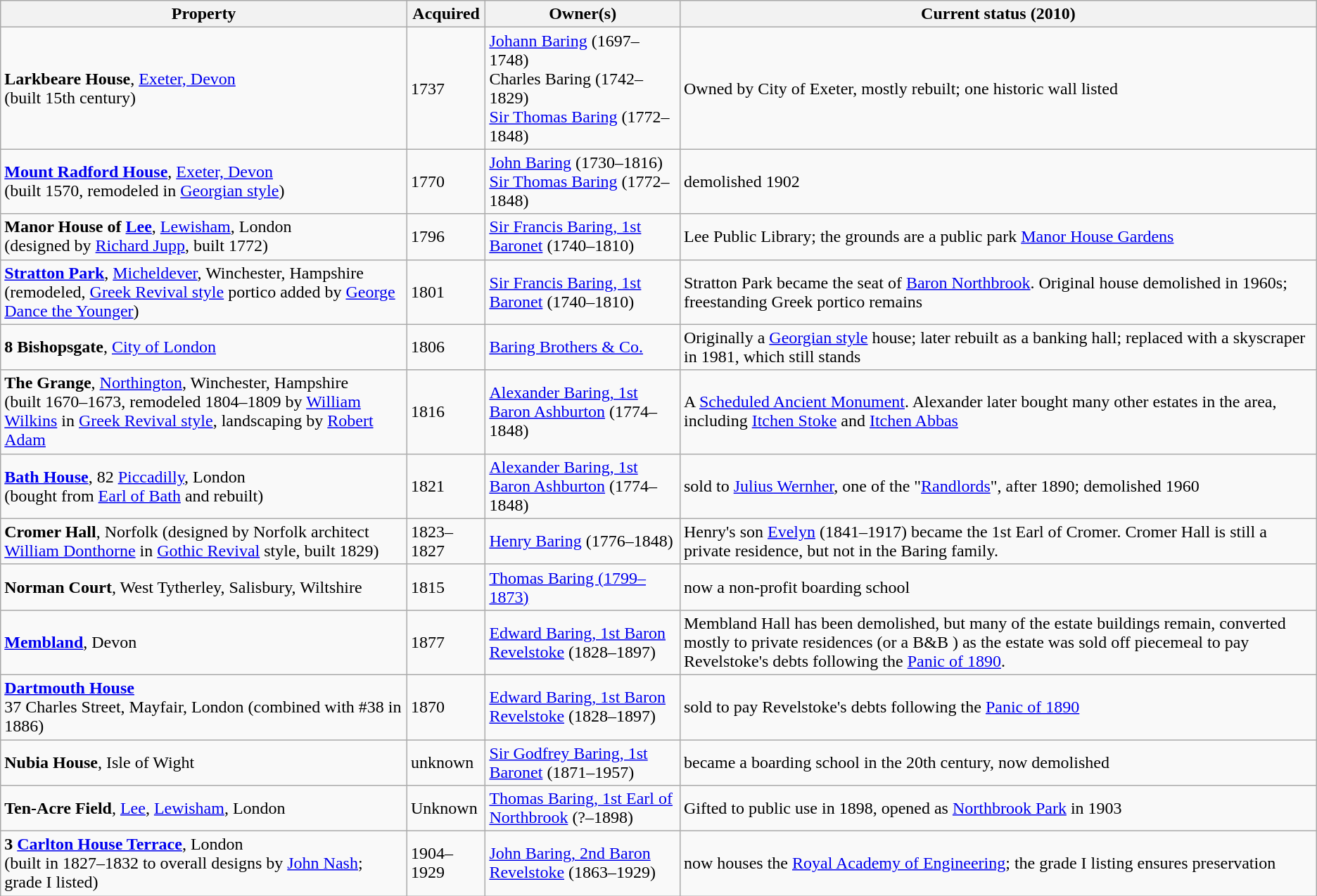<table class="wikitable">
<tr>
<th>Property</th>
<th>Acquired</th>
<th>Owner(s)</th>
<th>Current status (2010)</th>
</tr>
<tr>
<td><strong>Larkbeare House</strong>, <a href='#'>Exeter, Devon</a><br>(built 15th century)</td>
<td>1737</td>
<td><a href='#'>Johann Baring</a> (1697–1748)<br>Charles Baring (1742–1829)<br><a href='#'>Sir Thomas Baring</a> (1772–1848)</td>
<td>Owned by City of Exeter, mostly rebuilt; one historic wall listed</td>
</tr>
<tr>
<td><strong><a href='#'>Mount Radford House</a></strong>, <a href='#'>Exeter, Devon</a><br>(built 1570, remodeled in <a href='#'>Georgian style</a>)</td>
<td>1770</td>
<td><a href='#'>John Baring</a> (1730–1816)<br><a href='#'>Sir Thomas Baring</a> (1772–1848)</td>
<td>demolished 1902</td>
</tr>
<tr>
<td><strong>Manor House of <a href='#'>Lee</a></strong>, <a href='#'>Lewisham</a>, London<br>(designed by <a href='#'>Richard Jupp</a>, built 1772)</td>
<td>1796</td>
<td><a href='#'>Sir Francis Baring, 1st Baronet</a> (1740–1810)</td>
<td>Lee Public Library; the grounds are a public park <a href='#'>Manor House Gardens</a></td>
</tr>
<tr>
<td><strong><a href='#'>Stratton Park</a></strong>, <a href='#'>Micheldever</a>, Winchester, Hampshire  (remodeled, <a href='#'>Greek Revival style</a> portico added by <a href='#'>George Dance the Younger</a>)</td>
<td>1801</td>
<td><a href='#'>Sir Francis Baring, 1st Baronet</a> (1740–1810)</td>
<td>Stratton Park became the seat of <a href='#'>Baron Northbrook</a>. Original house demolished in 1960s; freestanding Greek portico remains</td>
</tr>
<tr>
<td><strong>8 Bishopsgate</strong>, <a href='#'>City of London</a></td>
<td>1806</td>
<td><a href='#'>Baring Brothers & Co.</a></td>
<td>Originally a <a href='#'>Georgian style</a> house; later rebuilt as a banking hall; replaced with a skyscraper in 1981, which still stands</td>
</tr>
<tr>
<td><strong>The Grange</strong>, <a href='#'>Northington</a>, Winchester, Hampshire<br>(built 1670–1673, remodeled 1804–1809 by <a href='#'>William Wilkins</a> in <a href='#'>Greek Revival style</a>, landscaping by <a href='#'>Robert Adam</a></td>
<td>1816</td>
<td><a href='#'>Alexander Baring, 1st Baron Ashburton</a> (1774–1848)</td>
<td>A <a href='#'>Scheduled Ancient Monument</a>. Alexander later bought many other estates in the area, including <a href='#'>Itchen Stoke</a> and <a href='#'>Itchen Abbas</a></td>
</tr>
<tr>
<td><strong><a href='#'>Bath House</a></strong>, 82 <a href='#'>Piccadilly</a>, London<br>(bought from <a href='#'>Earl of Bath</a> and rebuilt)</td>
<td>1821</td>
<td><a href='#'>Alexander Baring, 1st Baron Ashburton</a> (1774–1848)</td>
<td>sold to <a href='#'>Julius Wernher</a>, one of the "<a href='#'>Randlords</a>", after 1890; demolished 1960</td>
</tr>
<tr>
<td><strong>Cromer Hall</strong>, Norfolk  (designed by Norfolk architect <a href='#'>William Donthorne</a> in <a href='#'>Gothic Revival</a> style, built 1829)</td>
<td>1823–1827</td>
<td><a href='#'>Henry Baring</a> (1776–1848)</td>
<td>Henry's son <a href='#'>Evelyn</a> (1841–1917) became the 1st Earl of Cromer. Cromer Hall is still a private residence, but not in the Baring family.</td>
</tr>
<tr>
<td><strong>Norman Court</strong>, West Tytherley, Salisbury, Wiltshire</td>
<td>1815</td>
<td><a href='#'>Thomas Baring (1799–1873)</a></td>
<td>now a non-profit boarding school</td>
</tr>
<tr>
<td><strong><a href='#'>Membland</a></strong>, Devon</td>
<td>1877</td>
<td><a href='#'>Edward Baring, 1st Baron Revelstoke</a> (1828–1897)</td>
<td>Membland Hall has been demolished, but many of the estate buildings remain, converted mostly to private residences (or a B&B ) as the estate was sold off piecemeal to pay Revelstoke's debts following the <a href='#'>Panic of 1890</a>.</td>
</tr>
<tr>
<td><strong><a href='#'>Dartmouth House</a></strong><br>37 Charles Street, Mayfair, London 
(combined with #38 in 1886)</td>
<td>1870</td>
<td><a href='#'>Edward Baring, 1st Baron Revelstoke</a> (1828–1897)</td>
<td>sold to pay Revelstoke's debts following the <a href='#'>Panic of 1890</a></td>
</tr>
<tr>
<td><strong>Nubia House</strong>, Isle of Wight</td>
<td>unknown</td>
<td><a href='#'>Sir Godfrey Baring, 1st Baronet</a> (1871–1957)</td>
<td>became a boarding school in the 20th century, now demolished</td>
</tr>
<tr>
<td><strong>Ten-Acre Field</strong>, <a href='#'>Lee</a>, <a href='#'>Lewisham</a>, London</td>
<td>Unknown</td>
<td><a href='#'>Thomas Baring, 1st Earl of Northbrook</a> (?–1898)</td>
<td>Gifted to public use in 1898, opened as <a href='#'>Northbrook Park</a> in 1903</td>
</tr>
<tr>
<td><strong>3 <a href='#'>Carlton House Terrace</a></strong>, London<br>(built in 1827–1832 to overall designs by <a href='#'>John Nash</a>; grade I listed)</td>
<td>1904–1929</td>
<td><a href='#'>John Baring, 2nd Baron Revelstoke</a> (1863–1929)</td>
<td>now houses the <a href='#'>Royal Academy of Engineering</a>; the grade I listing ensures preservation</td>
</tr>
</table>
